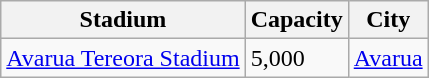<table class="wikitable sortable">
<tr>
<th>Stadium</th>
<th>Capacity</th>
<th>City</th>
</tr>
<tr>
<td><a href='#'>Avarua Tereora Stadium</a></td>
<td>5,000</td>
<td><a href='#'>Avarua</a></td>
</tr>
</table>
